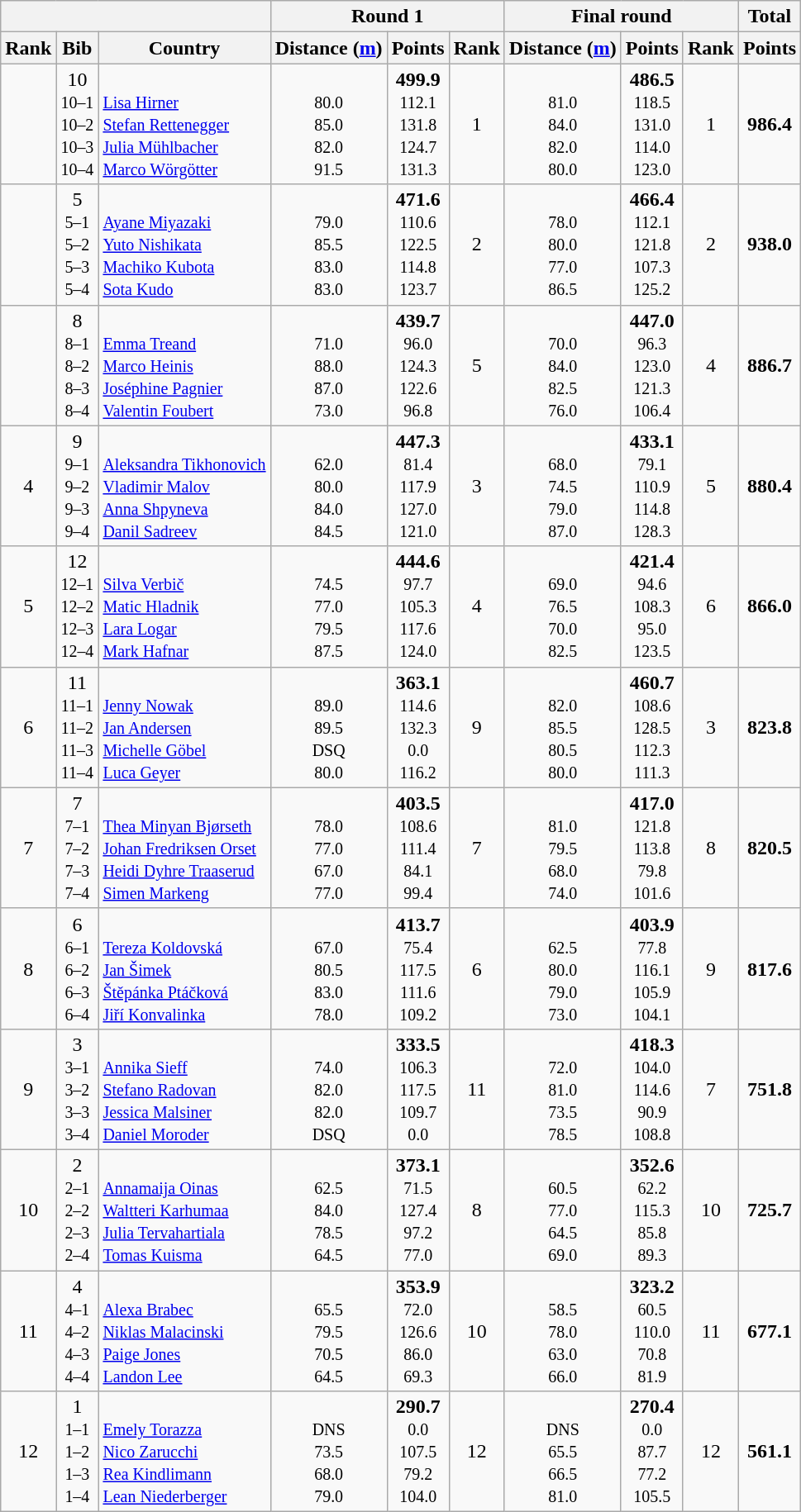<table class="wikitable sortable" style="text-align:center">
<tr>
<th colspan=3></th>
<th colspan=3>Round 1</th>
<th colspan=3>Final round</th>
<th>Total</th>
</tr>
<tr>
<th>Rank</th>
<th>Bib</th>
<th>Country</th>
<th class=unsortable>Distance (<a href='#'>m</a>)</th>
<th>Points</th>
<th>Rank</th>
<th class=unsortable>Distance (<a href='#'>m</a>)</th>
<th>Points</th>
<th>Rank</th>
<th>Points</th>
</tr>
<tr>
<td></td>
<td>10<br><small>10–1<br>10–2<br>10–3<br>10–4</small></td>
<td align=left><br><small><a href='#'>Lisa Hirner</a><br><a href='#'>Stefan Rettenegger</a><br><a href='#'>Julia Mühlbacher</a><br><a href='#'>Marco Wörgötter</a></small></td>
<td><br><small>80.0<br>85.0<br>82.0<br>91.5</small></td>
<td><strong>499.9</strong><br><small>112.1<br>131.8<br>124.7<br>131.3</small></td>
<td>1</td>
<td><br><small>81.0<br>84.0<br>82.0<br>80.0</small></td>
<td><strong>486.5</strong><br><small>118.5<br>131.0<br>114.0<br>123.0</small></td>
<td>1</td>
<td><strong>986.4</strong></td>
</tr>
<tr>
<td></td>
<td>5<br><small>5–1<br>5–2<br>5–3<br>5–4</small></td>
<td align=left><br><small><a href='#'>Ayane Miyazaki</a><br><a href='#'>Yuto Nishikata</a><br><a href='#'>Machiko Kubota</a><br><a href='#'>Sota Kudo</a></small></td>
<td><br><small>79.0<br>85.5<br>83.0<br>83.0</small></td>
<td><strong>471.6</strong><br><small>110.6<br>122.5<br>114.8<br>123.7</small></td>
<td>2</td>
<td><br><small>78.0<br>80.0<br>77.0<br>86.5</small></td>
<td><strong>466.4</strong><br><small>112.1<br>121.8<br>107.3<br>125.2</small></td>
<td>2</td>
<td><strong>938.0</strong></td>
</tr>
<tr>
<td></td>
<td>8<br><small>8–1<br>8–2<br>8–3<br>8–4</small></td>
<td align=left><br><small><a href='#'>Emma Treand</a><br><a href='#'>Marco Heinis</a><br><a href='#'>Joséphine Pagnier</a><br><a href='#'>Valentin Foubert</a></small></td>
<td><br><small>71.0<br>88.0<br>87.0<br>73.0</small></td>
<td><strong>439.7</strong><br><small>96.0<br>124.3<br>122.6<br>96.8</small></td>
<td>5</td>
<td><br><small>70.0<br>84.0<br>82.5<br>76.0</small></td>
<td><strong>447.0</strong><br><small>96.3<br>123.0<br>121.3<br>106.4</small></td>
<td>4</td>
<td><strong>886.7</strong></td>
</tr>
<tr>
<td>4</td>
<td>9<br><small>9–1<br>9–2<br>9–3<br>9–4</small></td>
<td align=left><br><small><a href='#'>Aleksandra Tikhonovich</a><br><a href='#'>Vladimir Malov</a><br><a href='#'>Anna Shpyneva</a><br><a href='#'>Danil Sadreev</a></small></td>
<td><br><small>62.0<br>80.0<br>84.0<br>84.5</small></td>
<td><strong>447.3</strong><br><small>81.4<br>117.9<br>127.0<br>121.0</small></td>
<td>3</td>
<td><br><small>68.0<br>74.5<br>79.0<br>87.0</small></td>
<td><strong>433.1</strong><br><small>79.1<br>110.9<br>114.8<br>128.3</small></td>
<td>5</td>
<td><strong>880.4</strong></td>
</tr>
<tr>
<td>5</td>
<td>12<br><small>12–1<br>12–2<br>12–3<br>12–4</small></td>
<td align=left><br><small><a href='#'>Silva Verbič</a><br><a href='#'>Matic Hladnik</a><br><a href='#'>Lara Logar</a><br><a href='#'>Mark Hafnar</a></small></td>
<td><br><small>74.5<br>77.0<br>79.5<br>87.5</small></td>
<td><strong>444.6</strong><br><small>97.7<br>105.3<br>117.6<br>124.0</small></td>
<td>4</td>
<td><br><small>69.0<br>76.5<br>70.0<br>82.5</small></td>
<td><strong>421.4</strong><br><small>94.6<br>108.3<br>95.0<br>123.5</small></td>
<td>6</td>
<td><strong>866.0</strong></td>
</tr>
<tr>
<td>6</td>
<td>11<br><small>11–1<br>11–2<br>11–3<br>11–4</small></td>
<td align=left><br><small><a href='#'>Jenny Nowak</a><br><a href='#'>Jan Andersen</a><br><a href='#'>Michelle Göbel</a><br><a href='#'>Luca Geyer</a></small></td>
<td><br><small>89.0<br>89.5<br>DSQ<br>80.0</small></td>
<td><strong>363.1</strong><br><small>114.6<br>132.3<br>0.0<br>116.2</small></td>
<td>9</td>
<td><br><small>82.0<br>85.5<br>80.5<br>80.0</small></td>
<td><strong>460.7</strong><br><small>108.6<br>128.5<br>112.3<br>111.3</small></td>
<td>3</td>
<td><strong>823.8</strong></td>
</tr>
<tr>
<td>7</td>
<td>7<br><small>7–1<br>7–2<br>7–3<br>7–4</small></td>
<td align=left><br><small><a href='#'>Thea Minyan Bjørseth</a><br><a href='#'>Johan Fredriksen Orset</a><br><a href='#'>Heidi Dyhre Traaserud</a><br><a href='#'>Simen Markeng</a></small></td>
<td><br><small>78.0<br>77.0<br>67.0<br>77.0</small></td>
<td><strong>403.5</strong><br><small>108.6<br>111.4<br>84.1<br>99.4</small></td>
<td>7</td>
<td><br><small>81.0<br>79.5<br>68.0<br>74.0</small></td>
<td><strong>417.0</strong><br><small>121.8<br>113.8<br>79.8<br>101.6</small></td>
<td>8</td>
<td><strong>820.5</strong></td>
</tr>
<tr>
<td>8</td>
<td>6<br><small>6–1<br>6–2<br>6–3<br>6–4</small></td>
<td align=left><br><small><a href='#'>Tereza Koldovská</a><br><a href='#'>Jan Šimek</a><br><a href='#'>Štěpánka Ptáčková</a><br><a href='#'>Jiří Konvalinka</a></small></td>
<td><br><small>67.0<br>80.5<br>83.0<br>78.0</small></td>
<td><strong>413.7</strong><br><small>75.4<br>117.5<br>111.6<br>109.2</small></td>
<td>6</td>
<td><br><small>62.5<br>80.0<br>79.0<br>73.0</small></td>
<td><strong>403.9</strong><br><small>77.8<br>116.1<br>105.9<br>104.1</small></td>
<td>9</td>
<td><strong>817.6</strong></td>
</tr>
<tr>
<td>9</td>
<td>3<br><small>3–1<br>3–2<br>3–3<br>3–4</small></td>
<td align=left><br><small><a href='#'>Annika Sieff</a><br><a href='#'>Stefano Radovan</a><br><a href='#'>Jessica Malsiner</a><br><a href='#'>Daniel Moroder</a></small></td>
<td><br><small>74.0<br>82.0<br>82.0<br>DSQ</small></td>
<td><strong>333.5</strong><br><small>106.3<br>117.5<br>109.7<br>0.0</small></td>
<td>11</td>
<td><br><small>72.0<br>81.0<br>73.5<br>78.5</small></td>
<td><strong>418.3</strong><br><small>104.0<br>114.6<br>90.9<br>108.8</small></td>
<td>7</td>
<td><strong>751.8</strong></td>
</tr>
<tr>
<td>10</td>
<td>2<br><small>2–1<br>2–2<br>2–3<br>2–4</small></td>
<td align=left><br><small><a href='#'>Annamaija Oinas</a><br><a href='#'>Waltteri Karhumaa</a><br><a href='#'>Julia Tervahartiala</a><br><a href='#'>Tomas Kuisma</a></small></td>
<td><br><small>62.5<br>84.0<br>78.5<br>64.5</small></td>
<td><strong>373.1</strong><br><small>71.5<br>127.4<br>97.2<br>77.0</small></td>
<td>8</td>
<td><br><small>60.5<br>77.0<br>64.5<br>69.0</small></td>
<td><strong>352.6</strong><br><small>62.2<br>115.3<br>85.8<br>89.3</small></td>
<td>10</td>
<td><strong>725.7</strong></td>
</tr>
<tr>
<td>11</td>
<td>4<br><small>4–1<br>4–2<br>4–3<br>4–4</small></td>
<td align=left><br><small><a href='#'>Alexa Brabec</a><br><a href='#'>Niklas Malacinski</a><br><a href='#'>Paige Jones</a><br><a href='#'>Landon Lee</a></small></td>
<td><br><small>65.5<br>79.5<br>70.5<br>64.5</small></td>
<td><strong>353.9</strong><br><small>72.0<br>126.6<br>86.0<br>69.3</small></td>
<td>10</td>
<td><br><small>58.5<br>78.0<br>63.0<br>66.0</small></td>
<td><strong>323.2</strong><br><small>60.5<br>110.0<br>70.8<br>81.9</small></td>
<td>11</td>
<td><strong>677.1</strong></td>
</tr>
<tr>
<td>12</td>
<td>1<br><small>1–1<br>1–2<br>1–3<br>1–4</small></td>
<td align=left><br><small><a href='#'>Emely Torazza</a><br><a href='#'>Nico Zarucchi</a><br><a href='#'>Rea Kindlimann</a><br><a href='#'>Lean Niederberger</a></small></td>
<td><br><small>DNS<br>73.5<br>68.0<br>79.0</small></td>
<td><strong>290.7</strong><br><small>0.0<br>107.5<br>79.2<br>104.0</small></td>
<td>12</td>
<td><br><small>DNS<br>65.5<br>66.5<br>81.0</small></td>
<td><strong>270.4</strong><br><small>0.0<br>87.7<br>77.2<br>105.5</small></td>
<td>12</td>
<td><strong>561.1</strong></td>
</tr>
</table>
